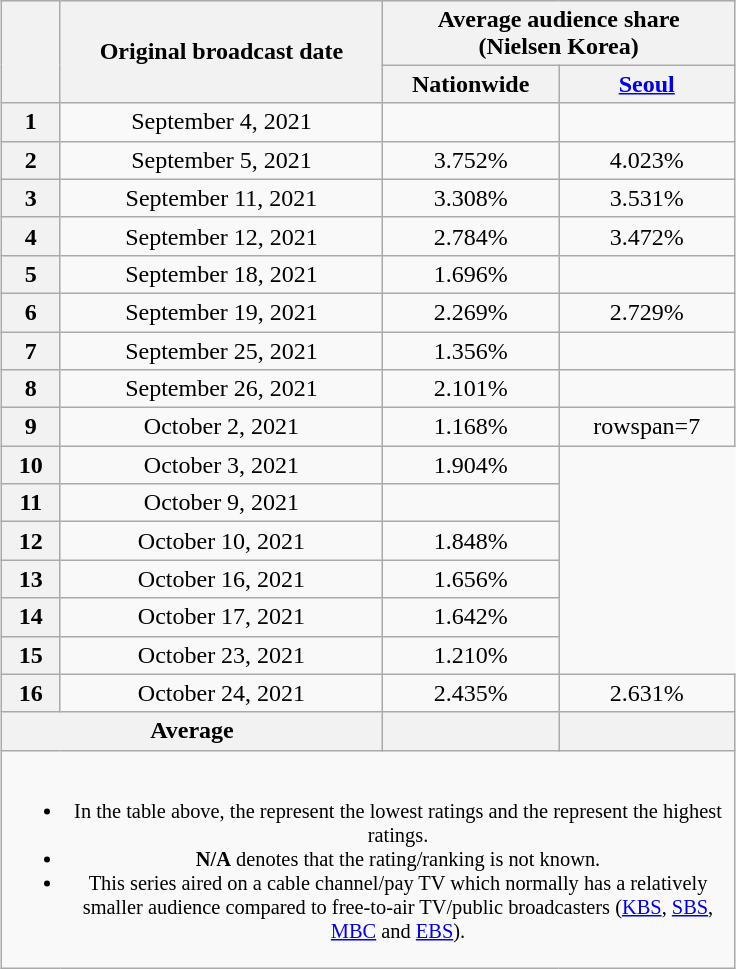<table class="wikitable" style="text-align:center; max-width:490px; margin-left: auto; margin-right: auto; border: none;">
<tr>
</tr>
<tr>
<th rowspan="2"></th>
<th rowspan="2">Original broadcast date</th>
<th colspan="2">Average audience share<br>(Nielsen Korea)</th>
</tr>
<tr>
<th width="110">Nationwide</th>
<th width="110"><a href='#'>Seoul</a></th>
</tr>
<tr>
<th>1</th>
<td>September 4, 2021</td>
<td> </td>
<td> </td>
</tr>
<tr>
<th>2</th>
<td>September 5, 2021</td>
<td>3.752% </td>
<td>4.023% </td>
</tr>
<tr>
<th>3</th>
<td>September 11, 2021</td>
<td>3.308% </td>
<td>3.531% </td>
</tr>
<tr>
<th>4</th>
<td>September 12, 2021</td>
<td>2.784% </td>
<td>3.472%</td>
</tr>
<tr>
<th>5</th>
<td>September 18, 2021</td>
<td>1.696% </td>
<td></td>
</tr>
<tr>
<th>6</th>
<td>September 19, 2021</td>
<td>2.269% </td>
<td>2.729% </td>
</tr>
<tr>
<th>7</th>
<td>September 25, 2021</td>
<td>1.356% </td>
<td></td>
</tr>
<tr>
<th>8</th>
<td>September 26, 2021</td>
<td>2.101%  </td>
<td> </td>
</tr>
<tr>
<th>9</th>
<td>October 2, 2021</td>
<td>1.168% </td>
<td>rowspan=7 </td>
</tr>
<tr>
<th>10</th>
<td>October 3, 2021</td>
<td>1.904% </td>
</tr>
<tr>
<th>11</th>
<td>October 9, 2021</td>
<td>  </td>
</tr>
<tr>
<th>12</th>
<td>October 10, 2021</td>
<td>1.848% </td>
</tr>
<tr>
<th>13</th>
<td>October 16, 2021</td>
<td>1.656% </td>
</tr>
<tr>
<th>14</th>
<td>October 17, 2021</td>
<td>1.642% </td>
</tr>
<tr>
<th>15</th>
<td>October 23, 2021</td>
<td>1.210% </td>
</tr>
<tr>
<th>16</th>
<td>October 24, 2021</td>
<td>2.435% </td>
<td>2.631% </td>
</tr>
<tr>
<th colspan="2">Average</th>
<th></th>
<th></th>
</tr>
<tr>
<td colspan="4" style="font-size:85%"><br><ul><li>In the table above, the <strong></strong> represent the lowest ratings and the <strong></strong> represent the highest ratings.</li><li><strong>N/A</strong> denotes that the rating/ranking is not known.</li><li>This series aired on a cable channel/pay TV which normally has a relatively smaller audience compared to free-to-air TV/public broadcasters (<a href='#'>KBS</a>, <a href='#'>SBS</a>, <a href='#'>MBC</a> and <a href='#'>EBS</a>).</li></ul></td>
</tr>
</table>
